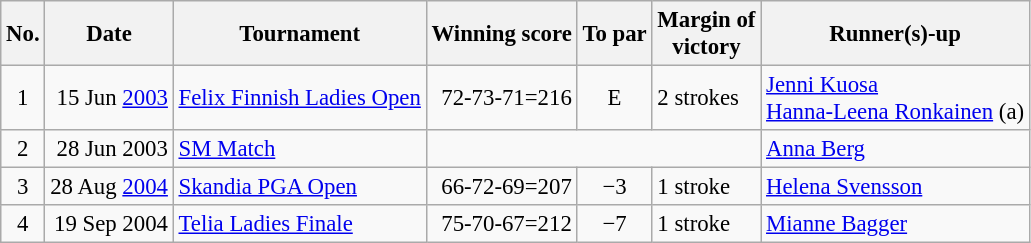<table class="wikitable " style="font-size:95%;">
<tr>
<th>No.</th>
<th>Date</th>
<th>Tournament</th>
<th>Winning score</th>
<th>To par</th>
<th>Margin of<br>victory</th>
<th>Runner(s)-up</th>
</tr>
<tr>
<td align=center>1</td>
<td align=right>15 Jun <a href='#'>2003</a></td>
<td><a href='#'>Felix Finnish Ladies Open</a></td>
<td align=right>72-73-71=216</td>
<td align=center>E</td>
<td>2 strokes</td>
<td> <a href='#'>Jenni Kuosa</a><br> <a href='#'>Hanna-Leena Ronkainen</a> (a)</td>
</tr>
<tr>
<td align=center>2</td>
<td align=right>28 Jun 2003</td>
<td><a href='#'>SM Match</a></td>
<td align=right colspan=3></td>
<td> <a href='#'>Anna Berg</a></td>
</tr>
<tr>
<td align=center>3</td>
<td align=right>28 Aug <a href='#'>2004</a></td>
<td><a href='#'>Skandia PGA Open</a></td>
<td align=right>66-72-69=207</td>
<td align=center>−3</td>
<td>1 stroke</td>
<td> <a href='#'>Helena Svensson</a></td>
</tr>
<tr>
<td align=center>4</td>
<td align=right>19 Sep 2004</td>
<td><a href='#'>Telia Ladies Finale</a></td>
<td align=right>75-70-67=212</td>
<td align=center>−7</td>
<td>1 stroke</td>
<td> <a href='#'>Mianne Bagger</a></td>
</tr>
</table>
